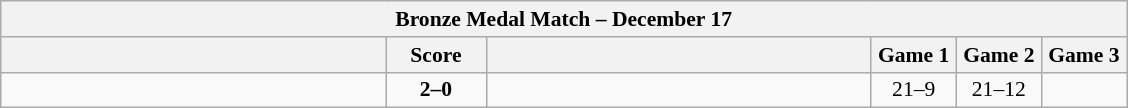<table class="wikitable" style="text-align: center; font-size:90% ">
<tr>
<th colspan=6>Bronze Medal Match – December 17</th>
</tr>
<tr>
<th align="right" width="250"></th>
<th width="60">Score</th>
<th align="left" width="250"></th>
<th width="50">Game 1</th>
<th width="50">Game 2</th>
<th width="50">Game 3</th>
</tr>
<tr>
<td align=left><strong> <br></strong></td>
<td align=center><strong>2–0</strong></td>
<td align=left><br></td>
<td>21–9</td>
<td>21–12</td>
<td></td>
</tr>
</table>
